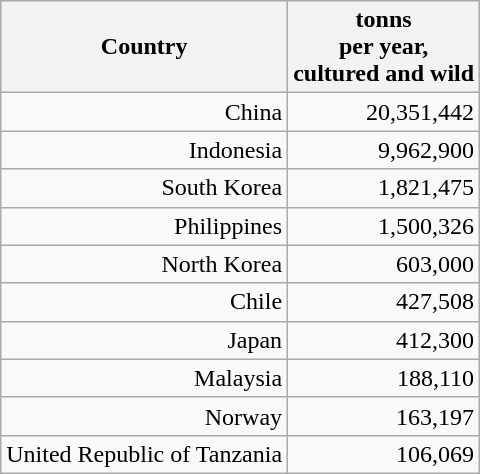<table class="wikitable floatright" style="text-align:right;">
<tr>
<th>Country</th>
<th>tonns<br> per year,<br>cultured and wild</th>
</tr>
<tr>
<td>China</td>
<td>20,351,442</td>
</tr>
<tr>
<td>Indonesia</td>
<td>9,962,900</td>
</tr>
<tr>
<td>South Korea</td>
<td>1,821,475</td>
</tr>
<tr>
<td>Philippines</td>
<td>1,500,326</td>
</tr>
<tr>
<td>North Korea</td>
<td>603,000</td>
</tr>
<tr>
<td>Chile</td>
<td>427,508</td>
</tr>
<tr>
<td>Japan</td>
<td>412,300</td>
</tr>
<tr>
<td>Malaysia</td>
<td>188,110</td>
</tr>
<tr>
<td>Norway</td>
<td>163,197</td>
</tr>
<tr>
<td>United Republic of Tanzania</td>
<td>106,069</td>
</tr>
</table>
